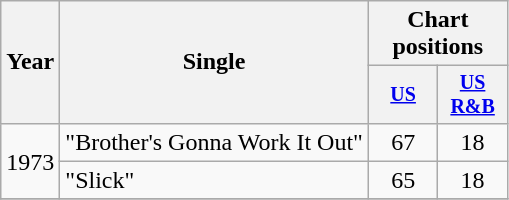<table class="wikitable" style="text-align:center;">
<tr>
<th rowspan="2">Year</th>
<th rowspan="2">Single</th>
<th colspan="2">Chart positions</th>
</tr>
<tr style="font-size:smaller;">
<th width="40"><a href='#'>US</a></th>
<th width="40"><a href='#'>US<br>R&B</a></th>
</tr>
<tr>
<td rowspan="2">1973</td>
<td align="left">"Brother's Gonna Work It Out"</td>
<td>67</td>
<td>18</td>
</tr>
<tr>
<td align="left">"Slick"</td>
<td>65</td>
<td>18</td>
</tr>
<tr>
</tr>
</table>
